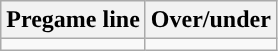<table class="wikitable">
<tr align="center">
<th>Pregame line</th>
<th>Over/under</th>
</tr>
<tr align="center">
<td></td>
<td></td>
</tr>
</table>
